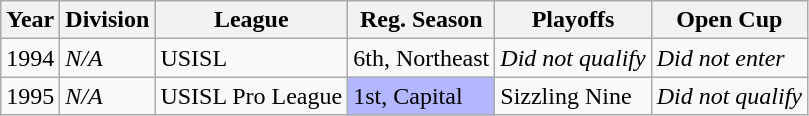<table class="wikitable">
<tr>
<th>Year</th>
<th>Division</th>
<th>League</th>
<th>Reg. Season</th>
<th>Playoffs</th>
<th>Open Cup</th>
</tr>
<tr>
<td>1994</td>
<td><em>N/A</em></td>
<td>USISL</td>
<td>6th, Northeast</td>
<td><em>Did not qualify</em></td>
<td><em>Did not enter</em></td>
</tr>
<tr>
<td>1995</td>
<td><em>N/A</em></td>
<td>USISL Pro League</td>
<td bgcolor="B3B7FF">1st, Capital</td>
<td>Sizzling Nine</td>
<td><em>Did not qualify</em></td>
</tr>
</table>
